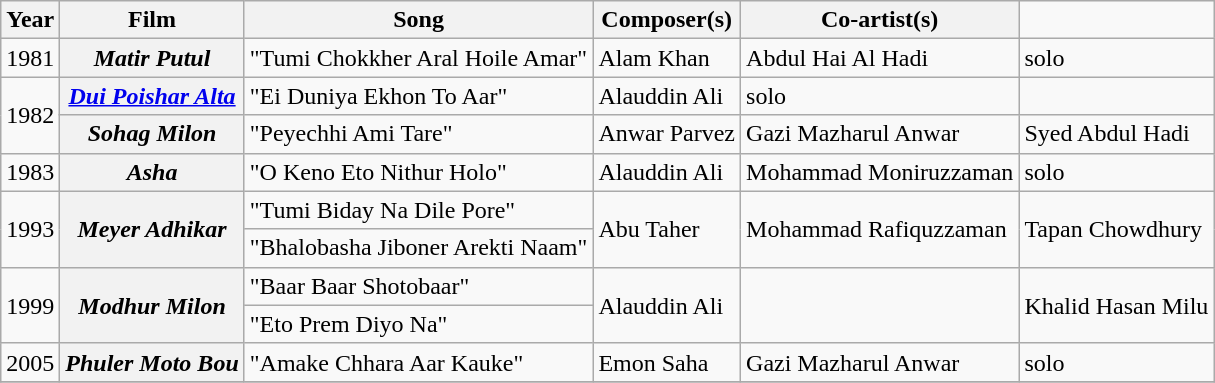<table class="wikitable">
<tr>
<th>Year</th>
<th>Film</th>
<th>Song</th>
<th>Composer(s)</th>
<th>Co-artist(s)</th>
</tr>
<tr>
<td>1981</td>
<th><em>Matir Putul</em></th>
<td>"Tumi Chokkher Aral Hoile Amar"</td>
<td>Alam Khan</td>
<td>Abdul Hai Al Hadi</td>
<td>solo</td>
</tr>
<tr>
<td rowspan=2>1982</td>
<th><em><a href='#'>Dui Poishar Alta</a></em></th>
<td>"Ei Duniya Ekhon To Aar"</td>
<td>Alauddin Ali</td>
<td>solo</td>
</tr>
<tr>
<th><em>Sohag Milon</em></th>
<td>"Peyechhi Ami Tare"</td>
<td>Anwar Parvez</td>
<td>Gazi Mazharul Anwar</td>
<td>Syed Abdul Hadi</td>
</tr>
<tr>
<td>1983</td>
<th><em>Asha</em></th>
<td>"O Keno Eto Nithur Holo"</td>
<td>Alauddin Ali</td>
<td>Mohammad Moniruzzaman</td>
<td>solo</td>
</tr>
<tr>
<td rowspan=2>1993</td>
<th rowspan=2><em>Meyer Adhikar</em></th>
<td>"Tumi Biday Na Dile Pore"</td>
<td rowspan=2>Abu Taher</td>
<td rowspan=2>Mohammad Rafiquzzaman</td>
<td rowspan=2>Tapan Chowdhury</td>
</tr>
<tr>
<td>"Bhalobasha Jiboner Arekti Naam"</td>
</tr>
<tr>
<td rowspan=2>1999</td>
<th rowspan=2><em>Modhur Milon</em></th>
<td>"Baar Baar Shotobaar"</td>
<td rowspan=2>Alauddin Ali</td>
<td rowspan=2></td>
<td rowspan=2>Khalid Hasan Milu</td>
</tr>
<tr>
<td>"Eto Prem Diyo Na"</td>
</tr>
<tr>
<td>2005</td>
<th><em>Phuler Moto Bou</em></th>
<td>"Amake Chhara Aar Kauke"</td>
<td>Emon Saha</td>
<td>Gazi Mazharul Anwar</td>
<td>solo</td>
</tr>
<tr>
</tr>
</table>
